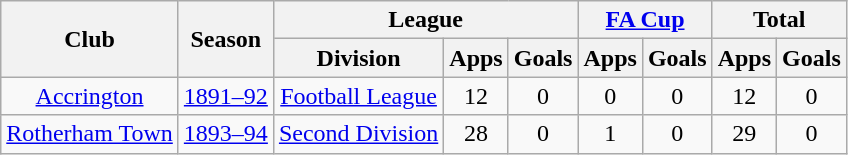<table class="wikitable" style="text-align:center">
<tr>
<th rowspan="2">Club</th>
<th rowspan="2">Season</th>
<th colspan="3">League</th>
<th colspan="2"><a href='#'>FA Cup</a></th>
<th colspan="2">Total</th>
</tr>
<tr>
<th>Division</th>
<th>Apps</th>
<th>Goals</th>
<th>Apps</th>
<th>Goals</th>
<th>Apps</th>
<th>Goals</th>
</tr>
<tr>
<td><a href='#'>Accrington</a></td>
<td><a href='#'>1891–92</a></td>
<td><a href='#'>Football League</a></td>
<td>12</td>
<td>0</td>
<td>0</td>
<td>0</td>
<td>12</td>
<td>0</td>
</tr>
<tr>
<td><a href='#'>Rotherham Town</a></td>
<td><a href='#'>1893–94</a></td>
<td><a href='#'>Second Division</a></td>
<td>28</td>
<td>0</td>
<td>1</td>
<td>0</td>
<td>29</td>
<td>0</td>
</tr>
</table>
